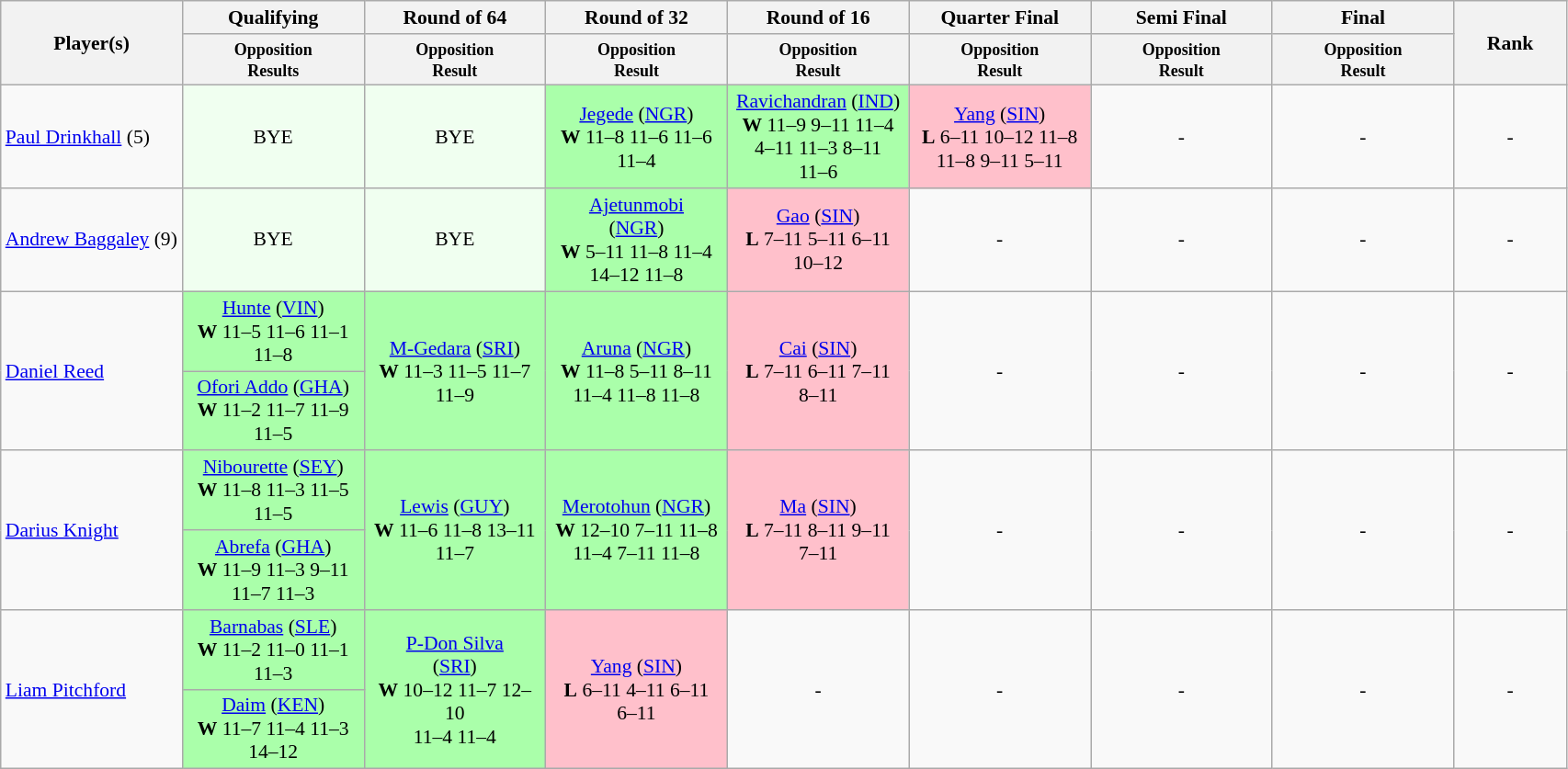<table class=wikitable style="font-size:90%">
<tr>
<th rowspan="2" style="width:125px;">Player(s)</th>
<th width=125>Qualifying</th>
<th width=125>Round of 64</th>
<th width=125>Round of 32</th>
<th width=125>Round of 16</th>
<th width=125>Quarter Final</th>
<th width=125>Semi Final</th>
<th width=125>Final</th>
<th rowspan="2" style="width:75px;">Rank</th>
</tr>
<tr>
<th style="line-height:1em"><small>Opposition<br>Results</small></th>
<th style="line-height:1em"><small>Opposition<br>Result</small></th>
<th style="line-height:1em"><small>Opposition<br>Result</small></th>
<th style="line-height:1em"><small>Opposition<br>Result</small></th>
<th style="line-height:1em"><small>Opposition<br>Result</small></th>
<th style="line-height:1em"><small>Opposition<br>Result</small></th>
<th style="line-height:1em"><small>Opposition<br>Result</small></th>
</tr>
<tr>
<td><a href='#'>Paul Drinkhall</a> (5)</td>
<td style="text-align:center; background:honeydew;">BYE</td>
<td style="text-align:center; background:honeydew;">BYE</td>
<td style="text-align:center; background:#afa;"> <a href='#'>Jegede</a> (<a href='#'>NGR</a>)<br><strong>W</strong> 11–8 11–6 11–6<br>11–4</td>
<td style="text-align:center; background:#afa;"> <a href='#'>Ravichandran</a> (<a href='#'>IND</a>)<br><strong>W</strong> 11–9 9–11 11–4<br>4–11 11–3 8–11<br>11–6</td>
<td style="text-align:center; background:pink;"> <a href='#'>Yang</a> (<a href='#'>SIN</a>)<br><strong>L</strong> 6–11 10–12 11–8<br>11–8 9–11 5–11</td>
<td style="text-align:center;">-</td>
<td style="text-align:center;">-</td>
<td style="text-align:center;">-</td>
</tr>
<tr>
<td><a href='#'>Andrew Baggaley</a> (9)</td>
<td style="text-align:center; background:honeydew;">BYE</td>
<td style="text-align:center; background:honeydew;">BYE</td>
<td style="text-align:center; background:#afa;"> <a href='#'>Ajetunmobi</a><br>(<a href='#'>NGR</a>)<br><strong>W</strong> 5–11 11–8 11–4<br>14–12 11–8</td>
<td style="text-align:center; background:pink;"> <a href='#'>Gao</a> (<a href='#'>SIN</a>)<br><strong>L</strong> 7–11 5–11 6–11<br>10–12</td>
<td style="text-align:center;">-</td>
<td style="text-align:center;">-</td>
<td style="text-align:center;">-</td>
<td style="text-align:center;">-</td>
</tr>
<tr>
<td rowspan=2><a href='#'>Daniel Reed</a></td>
<td style="text-align:center; background:#afa;"> <a href='#'>Hunte</a> (<a href='#'>VIN</a>)<br><strong>W</strong> 11–5 11–6 11–1<br>11–8</td>
<td style="text-align:center; background:#afa;" rowspan="2"> <a href='#'>M-Gedara</a> (<a href='#'>SRI</a>)<br><strong>W</strong> 11–3 11–5 11–7<br>11–9</td>
<td style="text-align:center; background:#afa;" rowspan="2"> <a href='#'>Aruna</a> (<a href='#'>NGR</a>)<br><strong>W</strong> 11–8 5–11 8–11<br>11–4 11–8 11–8</td>
<td style="text-align:center; background:pink;" rowspan="2"> <a href='#'>Cai</a> (<a href='#'>SIN</a>)<br><strong>L</strong> 7–11 6–11 7–11<br>8–11</td>
<td style="text-align:center;" rowspan="2">-</td>
<td style="text-align:center;" rowspan="2">-</td>
<td style="text-align:center;" rowspan="2">-</td>
<td style="text-align:center;" rowspan="2">-</td>
</tr>
<tr>
<td style="text-align:center; background:#afa;"> <a href='#'>Ofori Addo</a> (<a href='#'>GHA</a>)<br><strong>W</strong> 11–2 11–7 11–9<br>11–5</td>
</tr>
<tr>
<td rowspan=2><a href='#'>Darius Knight</a></td>
<td style="text-align:center; background:#afa;"> <a href='#'>Nibourette</a> (<a href='#'>SEY</a>)<br><strong>W</strong> 11–8 11–3 11–5<br>11–5</td>
<td style="text-align:center; background:#afa;" rowspan="2"> <a href='#'>Lewis</a> (<a href='#'>GUY</a>)<br><strong>W</strong> 11–6 11–8 13–11<br>11–7</td>
<td style="text-align:center; background:#afa;" rowspan="2"> <a href='#'>Merotohun</a> (<a href='#'>NGR</a>)<br><strong>W</strong> 12–10 7–11 11–8<br>11–4 7–11 11–8</td>
<td style="text-align:center; background:pink;" rowspan="2"> <a href='#'>Ma</a> (<a href='#'>SIN</a>)<br><strong>L</strong> 7–11 8–11 9–11<br>7–11</td>
<td style="text-align:center;" rowspan="2">-</td>
<td style="text-align:center;" rowspan="2">-</td>
<td style="text-align:center;" rowspan="2">-</td>
<td style="text-align:center;" rowspan="2">-</td>
</tr>
<tr>
<td style="text-align:center; background:#afa;"> <a href='#'>Abrefa</a> (<a href='#'>GHA</a>)<br><strong>W</strong> 11–9 11–3 9–11<br>11–7 11–3</td>
</tr>
<tr>
<td rowspan=2><a href='#'>Liam Pitchford</a></td>
<td style="text-align:center; background:#afa;"> <a href='#'>Barnabas</a> (<a href='#'>SLE</a>)<br><strong>W</strong> 11–2 11–0 11–1<br>11–3</td>
<td style="text-align:center; background:#afa;" rowspan="2"> <a href='#'>P-Don Silva</a><br>(<a href='#'>SRI</a>)<br><strong>W</strong> 10–12 11–7 12–10<br>11–4 11–4</td>
<td style="text-align:center; background:pink;" rowspan="2"> <a href='#'>Yang</a> (<a href='#'>SIN</a>)<br><strong>L</strong> 6–11 4–11 6–11<br>6–11</td>
<td style="text-align:center;" rowspan="2">-</td>
<td style="text-align:center;" rowspan="2">-</td>
<td style="text-align:center;" rowspan="2">-</td>
<td style="text-align:center;" rowspan="2">-</td>
<td style="text-align:center;" rowspan="2">-</td>
</tr>
<tr>
<td style="text-align:center; background:#afa;"> <a href='#'>Daim</a> (<a href='#'>KEN</a>)<br><strong>W</strong> 11–7 11–4 11–3<br>14–12</td>
</tr>
</table>
